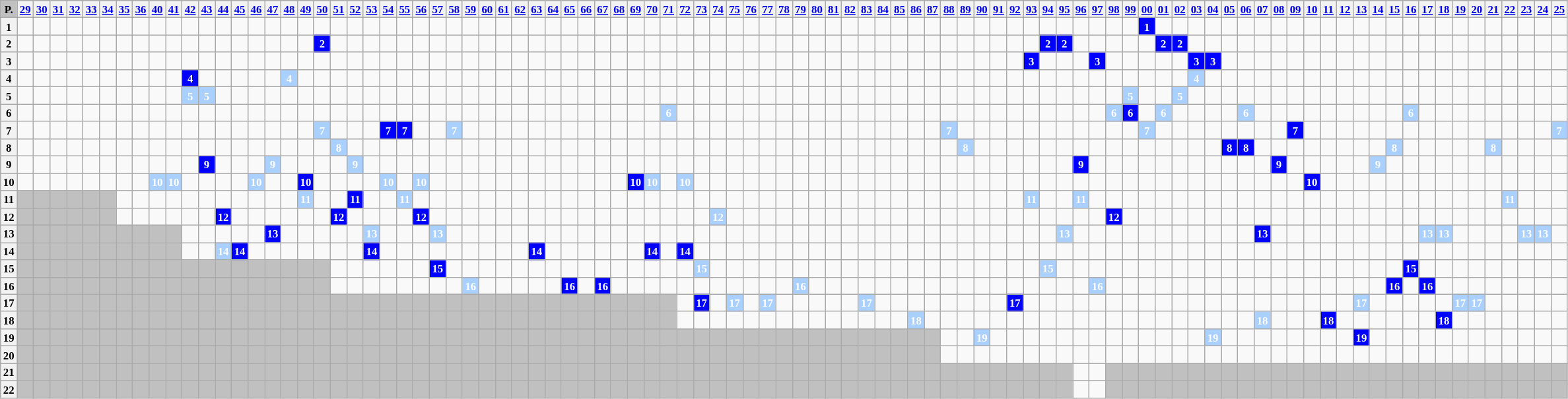<table class="wikitable" style="text-align: center; font-size:70%">
<tr>
<th style="background:#c0c0c0">P.</th>
<th><a href='#'>29</a></th>
<th><a href='#'>30</a></th>
<th><a href='#'>31</a></th>
<th><a href='#'>32</a></th>
<th><a href='#'>33</a></th>
<th><a href='#'>34</a></th>
<th><a href='#'>35</a></th>
<th><a href='#'>36</a></th>
<th><a href='#'>40</a></th>
<th><a href='#'>41</a></th>
<th><a href='#'>42</a></th>
<th><a href='#'>43</a></th>
<th><a href='#'>44</a></th>
<th><a href='#'>45</a></th>
<th><a href='#'>46</a></th>
<th><a href='#'>47</a></th>
<th><a href='#'>48</a></th>
<th><a href='#'>49</a></th>
<th><a href='#'>50</a></th>
<th><a href='#'>51</a></th>
<th><a href='#'>52</a></th>
<th><a href='#'>53</a></th>
<th><a href='#'>54</a></th>
<th><a href='#'>55</a></th>
<th><a href='#'>56</a></th>
<th><a href='#'>57</a></th>
<th><a href='#'>58</a></th>
<th><a href='#'>59</a></th>
<th><a href='#'>60</a></th>
<th><a href='#'>61</a></th>
<th><a href='#'>62</a></th>
<th><a href='#'>63</a></th>
<th><a href='#'>64</a></th>
<th><a href='#'>65</a></th>
<th><a href='#'>66</a></th>
<th><a href='#'>67</a></th>
<th><a href='#'>68</a></th>
<th><a href='#'>69</a></th>
<th><a href='#'>70</a></th>
<th><a href='#'>71</a></th>
<th><a href='#'>72</a></th>
<th><a href='#'>73</a></th>
<th><a href='#'>74</a></th>
<th><a href='#'>75</a></th>
<th><a href='#'>76</a></th>
<th><a href='#'>77</a></th>
<th><a href='#'>78</a></th>
<th><a href='#'>79</a></th>
<th><a href='#'>80</a></th>
<th><a href='#'>81</a></th>
<th><a href='#'>82</a></th>
<th><a href='#'>83</a></th>
<th><a href='#'>84</a></th>
<th><a href='#'>85</a></th>
<th><a href='#'>86</a></th>
<th><a href='#'>87</a></th>
<th><a href='#'>88</a></th>
<th><a href='#'>89</a></th>
<th><a href='#'>90</a></th>
<th><a href='#'>91</a></th>
<th><a href='#'>92</a></th>
<th><a href='#'>93</a></th>
<th><a href='#'>94</a></th>
<th><a href='#'>95</a></th>
<th><a href='#'>96</a></th>
<th><a href='#'>97</a></th>
<th><a href='#'>98</a></th>
<th><a href='#'>99</a></th>
<th><a href='#'>00</a></th>
<th><a href='#'>01</a></th>
<th><a href='#'>02</a></th>
<th><a href='#'>03</a></th>
<th><a href='#'>04</a></th>
<th><a href='#'>05</a></th>
<th><a href='#'>06</a></th>
<th><a href='#'>07</a></th>
<th><a href='#'>08</a></th>
<th><a href='#'>09</a></th>
<th><a href='#'>10</a></th>
<th><a href='#'>11</a></th>
<th><a href='#'>12</a></th>
<th><a href='#'>13</a></th>
<th><a href='#'>14</a></th>
<th><a href='#'>15</a></th>
<th><a href='#'>16</a></th>
<th><a href='#'>17</a></th>
<th><a href='#'>18</a></th>
<th><a href='#'>19</a></th>
<th><a href='#'>20</a></th>
<th><a href='#'>21</a></th>
<th><a href='#'>22</a></th>
<th><a href='#'>23</a></th>
<th><a href='#'>24</a></th>
<th><a href='#'>25</a></th>
</tr>
<tr>
<th>1</th>
<td></td>
<td></td>
<td></td>
<td></td>
<td></td>
<td></td>
<td></td>
<td></td>
<td></td>
<td></td>
<td></td>
<td></td>
<td></td>
<td></td>
<td></td>
<td></td>
<td></td>
<td></td>
<td></td>
<td></td>
<td></td>
<td></td>
<td></td>
<td></td>
<td></td>
<td></td>
<td></td>
<td></td>
<td></td>
<td></td>
<td></td>
<td></td>
<td></td>
<td></td>
<td></td>
<td></td>
<td></td>
<td></td>
<td></td>
<td></td>
<td></td>
<td></td>
<td></td>
<td></td>
<td></td>
<td></td>
<td></td>
<td></td>
<td></td>
<td></td>
<td></td>
<td></td>
<td></td>
<td></td>
<td></td>
<td></td>
<td></td>
<td></td>
<td></td>
<td></td>
<td></td>
<td></td>
<td></td>
<td></td>
<td></td>
<td></td>
<td></td>
<td></td>
<td style="background-color:blue;color:white;"><strong>1</strong></td>
<td></td>
<td></td>
<td></td>
<td></td>
<td></td>
<td></td>
<td></td>
<td></td>
<td></td>
<td></td>
<td></td>
<td></td>
<td></td>
<td></td>
<td></td>
<td></td>
<td></td>
<td></td>
<td></td>
<td></td>
<td></td>
<td></td>
<td></td>
<td></td>
<td></td>
</tr>
<tr>
<th>2</th>
<td></td>
<td></td>
<td></td>
<td></td>
<td></td>
<td></td>
<td></td>
<td></td>
<td></td>
<td></td>
<td></td>
<td></td>
<td></td>
<td></td>
<td></td>
<td></td>
<td></td>
<td></td>
<td style="background-color:blue;color:white;"><strong>2</strong></td>
<td></td>
<td></td>
<td></td>
<td></td>
<td></td>
<td></td>
<td></td>
<td></td>
<td></td>
<td></td>
<td></td>
<td></td>
<td></td>
<td></td>
<td></td>
<td></td>
<td></td>
<td></td>
<td></td>
<td></td>
<td></td>
<td></td>
<td></td>
<td></td>
<td></td>
<td></td>
<td></td>
<td></td>
<td></td>
<td></td>
<td></td>
<td></td>
<td></td>
<td></td>
<td></td>
<td></td>
<td></td>
<td></td>
<td></td>
<td></td>
<td></td>
<td></td>
<td></td>
<td style="background-color:blue;color:white;"><strong>2</strong></td>
<td style="background-color:blue;color:white;"><strong>2</strong></td>
<td></td>
<td></td>
<td></td>
<td></td>
<td></td>
<td style="background-color:blue;color:white;"><strong>2</strong></td>
<td style="background-color:blue;color:white;"><strong>2</strong></td>
<td></td>
<td></td>
<td></td>
<td></td>
<td></td>
<td></td>
<td></td>
<td></td>
<td></td>
<td></td>
<td></td>
<td></td>
<td></td>
<td></td>
<td></td>
<td></td>
<td></td>
<td></td>
<td></td>
<td></td>
<td></td>
<td></td>
<td></td>
</tr>
<tr>
<th>3</th>
<td></td>
<td></td>
<td></td>
<td></td>
<td></td>
<td></td>
<td></td>
<td></td>
<td></td>
<td></td>
<td></td>
<td></td>
<td></td>
<td></td>
<td></td>
<td></td>
<td></td>
<td></td>
<td></td>
<td></td>
<td></td>
<td></td>
<td></td>
<td></td>
<td></td>
<td></td>
<td></td>
<td></td>
<td></td>
<td></td>
<td></td>
<td></td>
<td></td>
<td></td>
<td></td>
<td></td>
<td></td>
<td></td>
<td></td>
<td></td>
<td></td>
<td></td>
<td></td>
<td></td>
<td></td>
<td></td>
<td></td>
<td></td>
<td></td>
<td></td>
<td></td>
<td></td>
<td></td>
<td></td>
<td></td>
<td></td>
<td></td>
<td></td>
<td></td>
<td></td>
<td></td>
<td style="background-color:blue;color:white;"><strong>3</strong></td>
<td></td>
<td></td>
<td></td>
<td style="background-color:blue;color:white;"><strong>3</strong></td>
<td></td>
<td></td>
<td></td>
<td></td>
<td></td>
<td style="background-color:blue;color:white;"><strong>3</strong></td>
<td style="background-color:blue;color:white;"><strong>3</strong></td>
<td></td>
<td></td>
<td></td>
<td></td>
<td></td>
<td></td>
<td></td>
<td></td>
<td></td>
<td></td>
<td></td>
<td></td>
<td></td>
<td></td>
<td></td>
<td></td>
<td></td>
<td></td>
<td></td>
<td></td>
<td></td>
</tr>
<tr>
<th>4</th>
<td></td>
<td></td>
<td></td>
<td></td>
<td></td>
<td></td>
<td></td>
<td></td>
<td></td>
<td></td>
<td style="background-color:blue;color:white;"><strong>4</strong></td>
<td></td>
<td></td>
<td></td>
<td></td>
<td></td>
<td style="background-color:#AAD0FF;color:white;"><strong>4</strong></td>
<td></td>
<td></td>
<td></td>
<td></td>
<td></td>
<td></td>
<td></td>
<td></td>
<td></td>
<td></td>
<td></td>
<td></td>
<td></td>
<td></td>
<td></td>
<td></td>
<td></td>
<td></td>
<td></td>
<td></td>
<td></td>
<td></td>
<td></td>
<td></td>
<td></td>
<td></td>
<td></td>
<td></td>
<td></td>
<td></td>
<td></td>
<td></td>
<td></td>
<td></td>
<td></td>
<td></td>
<td></td>
<td></td>
<td></td>
<td></td>
<td></td>
<td></td>
<td></td>
<td></td>
<td></td>
<td></td>
<td></td>
<td></td>
<td></td>
<td></td>
<td></td>
<td></td>
<td></td>
<td></td>
<td style="background-color:#AAD0FF;color:white;"><strong>4</strong></td>
<td></td>
<td></td>
<td></td>
<td></td>
<td></td>
<td></td>
<td></td>
<td></td>
<td></td>
<td></td>
<td></td>
<td></td>
<td></td>
<td></td>
<td></td>
<td></td>
<td></td>
<td></td>
<td></td>
<td></td>
<td></td>
<td></td>
</tr>
<tr>
<th>5</th>
<td></td>
<td></td>
<td></td>
<td></td>
<td></td>
<td></td>
<td></td>
<td></td>
<td></td>
<td></td>
<td style="background-color:#AAD0FF;color:white;"><strong>5</strong></td>
<td style="background-color:#AAD0FF;color:white;"><strong>5</strong></td>
<td></td>
<td></td>
<td></td>
<td></td>
<td></td>
<td></td>
<td></td>
<td></td>
<td></td>
<td></td>
<td></td>
<td></td>
<td></td>
<td></td>
<td></td>
<td></td>
<td></td>
<td></td>
<td></td>
<td></td>
<td></td>
<td></td>
<td></td>
<td></td>
<td></td>
<td></td>
<td></td>
<td></td>
<td></td>
<td></td>
<td></td>
<td></td>
<td></td>
<td></td>
<td></td>
<td></td>
<td></td>
<td></td>
<td></td>
<td></td>
<td></td>
<td></td>
<td></td>
<td></td>
<td></td>
<td></td>
<td></td>
<td></td>
<td></td>
<td></td>
<td></td>
<td></td>
<td></td>
<td></td>
<td></td>
<td style="background-color:#AAD0FF;color:white;"><strong>5</strong></td>
<td></td>
<td></td>
<td style="background-color:#AAD0FF;color:white;"><strong>5</strong></td>
<td></td>
<td></td>
<td></td>
<td></td>
<td></td>
<td></td>
<td></td>
<td></td>
<td></td>
<td></td>
<td></td>
<td></td>
<td></td>
<td></td>
<td></td>
<td></td>
<td></td>
<td></td>
<td></td>
<td></td>
<td></td>
<td></td>
<td></td>
</tr>
<tr>
<th>6</th>
<td></td>
<td></td>
<td></td>
<td></td>
<td></td>
<td></td>
<td></td>
<td></td>
<td></td>
<td></td>
<td></td>
<td></td>
<td></td>
<td></td>
<td></td>
<td></td>
<td></td>
<td></td>
<td></td>
<td></td>
<td></td>
<td></td>
<td></td>
<td></td>
<td></td>
<td></td>
<td></td>
<td></td>
<td></td>
<td></td>
<td></td>
<td></td>
<td></td>
<td></td>
<td></td>
<td></td>
<td></td>
<td></td>
<td></td>
<td style="background-color:#AAD0FF;color:white;"><strong>6</strong></td>
<td></td>
<td></td>
<td></td>
<td></td>
<td></td>
<td></td>
<td></td>
<td></td>
<td></td>
<td></td>
<td></td>
<td></td>
<td></td>
<td></td>
<td></td>
<td></td>
<td></td>
<td></td>
<td></td>
<td></td>
<td></td>
<td></td>
<td></td>
<td></td>
<td></td>
<td></td>
<td style="background-color:#AAD0FF;color:white;"><strong>6</strong></td>
<td style="background-color:blue;color:white;"><strong>6</strong></td>
<td></td>
<td style="background-color:#AAD0FF;color:white;"><strong>6</strong></td>
<td></td>
<td></td>
<td></td>
<td></td>
<td style="background-color:#AAD0FF;color:white;"><strong>6</strong></td>
<td></td>
<td></td>
<td></td>
<td></td>
<td></td>
<td></td>
<td></td>
<td></td>
<td></td>
<td style="background-color:#AAD0FF;color:white;"><strong>6</strong></td>
<td></td>
<td></td>
<td></td>
<td></td>
<td></td>
<td></td>
<td></td>
<td></td>
<td></td>
</tr>
<tr>
<th>7</th>
<td></td>
<td></td>
<td></td>
<td></td>
<td></td>
<td></td>
<td></td>
<td></td>
<td></td>
<td></td>
<td></td>
<td></td>
<td></td>
<td></td>
<td></td>
<td></td>
<td></td>
<td></td>
<td style="background-color:#AAD0FF;color:white;"><strong>7</strong></td>
<td></td>
<td></td>
<td></td>
<td style="background-color:blue;color:white;"><strong>7</strong></td>
<td style="background-color:blue;color:white;"><strong>7</strong></td>
<td></td>
<td></td>
<td style="background-color:#AAD0FF;color:white;"><strong>7</strong></td>
<td></td>
<td></td>
<td></td>
<td></td>
<td></td>
<td></td>
<td></td>
<td></td>
<td></td>
<td></td>
<td></td>
<td></td>
<td></td>
<td></td>
<td></td>
<td></td>
<td></td>
<td></td>
<td></td>
<td></td>
<td></td>
<td></td>
<td></td>
<td></td>
<td></td>
<td></td>
<td></td>
<td></td>
<td></td>
<td style="background-color:#AAD0FF;color:white;"><strong>7</strong></td>
<td></td>
<td></td>
<td></td>
<td></td>
<td></td>
<td></td>
<td></td>
<td></td>
<td></td>
<td></td>
<td></td>
<td style="background-color:#AAD0FF;color:white;"><strong>7</strong></td>
<td></td>
<td></td>
<td></td>
<td></td>
<td></td>
<td></td>
<td></td>
<td></td>
<td style="background-color:blue;color:white;"><strong>7</strong></td>
<td></td>
<td></td>
<td></td>
<td></td>
<td></td>
<td></td>
<td></td>
<td></td>
<td></td>
<td></td>
<td></td>
<td></td>
<td></td>
<td></td>
<td></td>
<td style="background-color:#AAD0FF;color:white;"><strong>7</strong></td>
</tr>
<tr>
<th>8</th>
<td></td>
<td></td>
<td></td>
<td></td>
<td></td>
<td></td>
<td></td>
<td></td>
<td></td>
<td></td>
<td></td>
<td></td>
<td></td>
<td></td>
<td></td>
<td></td>
<td></td>
<td></td>
<td></td>
<td style="background-color:#AAD0FF;color:white;"><strong>8</strong></td>
<td></td>
<td></td>
<td></td>
<td></td>
<td></td>
<td></td>
<td></td>
<td></td>
<td></td>
<td></td>
<td></td>
<td></td>
<td></td>
<td></td>
<td></td>
<td></td>
<td></td>
<td></td>
<td></td>
<td></td>
<td></td>
<td></td>
<td></td>
<td></td>
<td></td>
<td></td>
<td></td>
<td></td>
<td></td>
<td></td>
<td></td>
<td></td>
<td></td>
<td></td>
<td></td>
<td></td>
<td></td>
<td style="background-color:#AAD0FF;color:white;"><strong>8</strong></td>
<td></td>
<td></td>
<td></td>
<td></td>
<td></td>
<td></td>
<td></td>
<td></td>
<td></td>
<td></td>
<td></td>
<td></td>
<td></td>
<td></td>
<td></td>
<td style="background-color:blue;color:white;"><strong>8</strong></td>
<td style="background-color:blue;color:white;"><strong>8</strong></td>
<td></td>
<td></td>
<td></td>
<td></td>
<td></td>
<td></td>
<td></td>
<td></td>
<td style="background-color:#AAD0FF;color:white;"><strong>8</strong></td>
<td></td>
<td></td>
<td></td>
<td></td>
<td></td>
<td style="background-color:#AAD0FF;color:white;"><strong>8</strong></td>
<td></td>
<td></td>
<td></td>
<td></td>
</tr>
<tr>
<th>9</th>
<td></td>
<td></td>
<td></td>
<td></td>
<td></td>
<td></td>
<td></td>
<td></td>
<td></td>
<td></td>
<td></td>
<td style="background-color:blue;color:white;"><strong>9</strong></td>
<td></td>
<td></td>
<td></td>
<td style="background-color:#AAD0FF;color:white;"><strong>9</strong></td>
<td></td>
<td></td>
<td></td>
<td></td>
<td style="background-color:#AAD0FF;color:white;"><strong>9</strong></td>
<td></td>
<td></td>
<td></td>
<td></td>
<td></td>
<td></td>
<td></td>
<td></td>
<td></td>
<td></td>
<td></td>
<td></td>
<td></td>
<td></td>
<td></td>
<td></td>
<td></td>
<td></td>
<td></td>
<td></td>
<td></td>
<td></td>
<td></td>
<td></td>
<td></td>
<td></td>
<td></td>
<td></td>
<td></td>
<td></td>
<td></td>
<td></td>
<td></td>
<td></td>
<td></td>
<td></td>
<td></td>
<td></td>
<td></td>
<td></td>
<td></td>
<td></td>
<td></td>
<td style="background-color:blue;color:white;"><strong>9</strong></td>
<td></td>
<td></td>
<td></td>
<td></td>
<td></td>
<td></td>
<td></td>
<td></td>
<td></td>
<td></td>
<td></td>
<td style="background-color:blue;color:white;"><strong>9</strong></td>
<td></td>
<td></td>
<td></td>
<td></td>
<td></td>
<td style="background-color:#AAD0FF;color:white;"><strong>9</strong></td>
<td></td>
<td></td>
<td></td>
<td></td>
<td></td>
<td></td>
<td></td>
<td></td>
<td></td>
<td></td>
<td></td>
</tr>
<tr>
<th>10</th>
<td></td>
<td></td>
<td></td>
<td></td>
<td></td>
<td></td>
<td></td>
<td></td>
<td style="background-color:#AAD0FF;color:white;"><strong>10</strong></td>
<td style="background-color:#AAD0FF;color:white;"><strong>10</strong></td>
<td></td>
<td></td>
<td></td>
<td></td>
<td style="background-color:#AAD0FF;color:white;"><strong>10</strong></td>
<td></td>
<td></td>
<td style="background-color:blue;color:white;"><strong>10</strong></td>
<td></td>
<td></td>
<td></td>
<td></td>
<td style="background-color:#AAD0FF;color:white;"><strong>10</strong></td>
<td></td>
<td style="background-color:#AAD0FF;color:white;"><strong>10</strong></td>
<td></td>
<td></td>
<td></td>
<td></td>
<td></td>
<td></td>
<td></td>
<td></td>
<td></td>
<td></td>
<td></td>
<td></td>
<td style="background-color:blue;color:white;"><strong>10</strong></td>
<td style="background-color:#AAD0FF;color:white;"><strong>10</strong></td>
<td></td>
<td style="background-color:#AAD0FF;color:white;"><strong>10</strong></td>
<td></td>
<td></td>
<td></td>
<td></td>
<td></td>
<td></td>
<td></td>
<td></td>
<td></td>
<td></td>
<td></td>
<td></td>
<td></td>
<td></td>
<td></td>
<td></td>
<td></td>
<td></td>
<td></td>
<td></td>
<td></td>
<td></td>
<td></td>
<td></td>
<td></td>
<td></td>
<td></td>
<td></td>
<td></td>
<td></td>
<td></td>
<td></td>
<td></td>
<td></td>
<td></td>
<td></td>
<td></td>
<td style="background-color:blue;color:white;"><strong>10</strong></td>
<td></td>
<td></td>
<td></td>
<td></td>
<td></td>
<td></td>
<td></td>
<td></td>
<td></td>
<td></td>
<td></td>
<td></td>
<td></td>
<td></td>
<td></td>
</tr>
<tr>
<th>11</th>
<td style="background:#c0c0c0"></td>
<td style="background:#c0c0c0"></td>
<td style="background:#c0c0c0"></td>
<td style="background:#c0c0c0"></td>
<td style="background:#c0c0c0"></td>
<td style="background:#c0c0c0"></td>
<td></td>
<td></td>
<td></td>
<td></td>
<td></td>
<td></td>
<td></td>
<td></td>
<td></td>
<td></td>
<td></td>
<td style="background-color:#AAD0FF;color:white;"><strong>11</strong></td>
<td></td>
<td></td>
<td style="background-color:blue;color:white;"><strong>11</strong></td>
<td></td>
<td></td>
<td style="background-color:#AAD0FF;color:white;"><strong>11</strong></td>
<td></td>
<td></td>
<td></td>
<td></td>
<td></td>
<td></td>
<td></td>
<td></td>
<td></td>
<td></td>
<td></td>
<td></td>
<td></td>
<td></td>
<td></td>
<td></td>
<td></td>
<td></td>
<td></td>
<td></td>
<td></td>
<td></td>
<td></td>
<td></td>
<td></td>
<td></td>
<td></td>
<td></td>
<td></td>
<td></td>
<td></td>
<td></td>
<td></td>
<td></td>
<td></td>
<td></td>
<td></td>
<td style="background-color:#AAD0FF;color:white;"><strong>11</strong></td>
<td></td>
<td></td>
<td style="background-color:#AAD0FF;color:white;"><strong>11</strong></td>
<td></td>
<td></td>
<td></td>
<td></td>
<td></td>
<td></td>
<td></td>
<td></td>
<td></td>
<td></td>
<td></td>
<td></td>
<td></td>
<td></td>
<td></td>
<td></td>
<td></td>
<td></td>
<td></td>
<td></td>
<td></td>
<td></td>
<td></td>
<td></td>
<td></td>
<td style="background-color:#AAD0FF;color:white;"><strong>11</strong></td>
<td></td>
<td></td>
<td></td>
</tr>
<tr>
<th>12</th>
<td style="background:#c0c0c0"></td>
<td style="background:#c0c0c0"></td>
<td style="background:#c0c0c0"></td>
<td style="background:#c0c0c0"></td>
<td style="background:#c0c0c0"></td>
<td style="background:#c0c0c0"></td>
<td></td>
<td></td>
<td></td>
<td></td>
<td></td>
<td></td>
<td style="background-color:blue;color:white;"><strong>12</strong></td>
<td></td>
<td></td>
<td></td>
<td></td>
<td></td>
<td></td>
<td style="background-color:blue;color:white;"><strong>12</strong></td>
<td></td>
<td></td>
<td></td>
<td></td>
<td style="background-color:blue;color:white;"><strong>12</strong></td>
<td></td>
<td></td>
<td></td>
<td></td>
<td></td>
<td></td>
<td></td>
<td></td>
<td></td>
<td></td>
<td></td>
<td></td>
<td></td>
<td></td>
<td></td>
<td></td>
<td></td>
<td style="background-color:#AAD0FF;color:white;"><strong>12</strong></td>
<td></td>
<td></td>
<td></td>
<td></td>
<td></td>
<td></td>
<td></td>
<td></td>
<td></td>
<td></td>
<td></td>
<td></td>
<td></td>
<td></td>
<td></td>
<td></td>
<td></td>
<td></td>
<td></td>
<td></td>
<td></td>
<td></td>
<td></td>
<td style="background-color:blue;color:white;"><strong>12</strong></td>
<td></td>
<td></td>
<td></td>
<td></td>
<td></td>
<td></td>
<td></td>
<td></td>
<td></td>
<td></td>
<td></td>
<td></td>
<td></td>
<td></td>
<td></td>
<td></td>
<td></td>
<td></td>
<td></td>
<td></td>
<td></td>
<td></td>
<td></td>
<td></td>
<td></td>
<td></td>
<td></td>
</tr>
<tr>
<th>13</th>
<td style="background:#c0c0c0"></td>
<td style="background:#c0c0c0"></td>
<td style="background:#c0c0c0"></td>
<td style="background:#c0c0c0"></td>
<td style="background:#c0c0c0"></td>
<td style="background:#c0c0c0"></td>
<td style="background:#c0c0c0"></td>
<td style="background:#c0c0c0"></td>
<td style="background:#c0c0c0"></td>
<td style="background:#c0c0c0"></td>
<td></td>
<td></td>
<td></td>
<td></td>
<td></td>
<td style="background-color:blue;color:white;"><strong>13</strong></td>
<td></td>
<td></td>
<td></td>
<td></td>
<td></td>
<td style="background-color:#AAD0FF;color:white;"><strong>13</strong></td>
<td></td>
<td></td>
<td></td>
<td style="background-color:#AAD0FF;color:white;"><strong>13</strong></td>
<td></td>
<td></td>
<td></td>
<td></td>
<td></td>
<td></td>
<td></td>
<td></td>
<td></td>
<td></td>
<td></td>
<td></td>
<td></td>
<td></td>
<td></td>
<td></td>
<td></td>
<td></td>
<td></td>
<td></td>
<td></td>
<td></td>
<td></td>
<td></td>
<td></td>
<td></td>
<td></td>
<td></td>
<td></td>
<td></td>
<td></td>
<td></td>
<td></td>
<td></td>
<td></td>
<td></td>
<td></td>
<td style="background-color:#AAD0FF;color:white;"><strong>13</strong></td>
<td></td>
<td></td>
<td></td>
<td></td>
<td></td>
<td></td>
<td></td>
<td></td>
<td></td>
<td></td>
<td></td>
<td style="background-color:blue;color:white;"><strong>13</strong></td>
<td></td>
<td></td>
<td></td>
<td></td>
<td></td>
<td></td>
<td></td>
<td></td>
<td></td>
<td style="background-color:#AAD0FF;color:white;"><strong>13</strong></td>
<td style="background-color:#AAD0FF;color:white;"><strong>13</strong></td>
<td></td>
<td></td>
<td></td>
<td></td>
<td style="background-color:#AAD0FF;color:white;"><strong>13</strong></td>
<td style="background-color:#AAD0FF;color:white;"><strong>13</strong></td>
</tr>
<tr>
<th>14</th>
<td style="background:#c0c0c0"></td>
<td style="background:#c0c0c0"></td>
<td style="background:#c0c0c0"></td>
<td style="background:#c0c0c0"></td>
<td style="background:#c0c0c0"></td>
<td style="background:#c0c0c0"></td>
<td style="background:#c0c0c0"></td>
<td style="background:#c0c0c0"></td>
<td style="background:#c0c0c0"></td>
<td style="background:#c0c0c0"></td>
<td></td>
<td></td>
<td style="background-color:#AAD0FF;color:white;"><strong>14</strong></td>
<td style="background-color:blue;color:white;"><strong>14</strong></td>
<td></td>
<td></td>
<td></td>
<td></td>
<td></td>
<td></td>
<td></td>
<td style="background-color:blue;color:white;"><strong>14</strong></td>
<td></td>
<td></td>
<td></td>
<td></td>
<td></td>
<td></td>
<td></td>
<td></td>
<td></td>
<td style="background-color:blue;color:white;"><strong>14</strong></td>
<td></td>
<td></td>
<td></td>
<td></td>
<td></td>
<td></td>
<td style="background-color:blue;color:white;"><strong>14</strong></td>
<td></td>
<td style="background-color:blue;color:white;"><strong>14</strong></td>
<td></td>
<td></td>
<td></td>
<td></td>
<td></td>
<td></td>
<td></td>
<td></td>
<td></td>
<td></td>
<td></td>
<td></td>
<td></td>
<td></td>
<td></td>
<td></td>
<td></td>
<td></td>
<td></td>
<td></td>
<td></td>
<td></td>
<td></td>
<td></td>
<td></td>
<td></td>
<td></td>
<td></td>
<td></td>
<td></td>
<td></td>
<td></td>
<td></td>
<td></td>
<td></td>
<td></td>
<td></td>
<td></td>
<td></td>
<td></td>
<td></td>
<td></td>
<td></td>
<td></td>
<td></td>
<td></td>
<td></td>
<td></td>
<td></td>
<td></td>
<td></td>
<td></td>
<td></td>
</tr>
<tr>
<th>15</th>
<td style="background:#c0c0c0"></td>
<td style="background:#c0c0c0"></td>
<td style="background:#c0c0c0"></td>
<td style="background:#c0c0c0"></td>
<td style="background:#c0c0c0"></td>
<td style="background:#c0c0c0"></td>
<td style="background:#c0c0c0"></td>
<td style="background:#c0c0c0"></td>
<td style="background:#c0c0c0"></td>
<td style="background:#c0c0c0"></td>
<td style="background:#c0c0c0"></td>
<td style="background:#c0c0c0"></td>
<td style="background:#c0c0c0"></td>
<td style="background:#c0c0c0"></td>
<td style="background:#c0c0c0"></td>
<td style="background:#c0c0c0"></td>
<td style="background:#c0c0c0"></td>
<td style="background:#c0c0c0"></td>
<td style="background:#c0c0c0"></td>
<td></td>
<td></td>
<td></td>
<td></td>
<td></td>
<td></td>
<td style="background-color:blue;color:white;"><strong>15</strong></td>
<td></td>
<td></td>
<td></td>
<td></td>
<td></td>
<td></td>
<td></td>
<td></td>
<td></td>
<td></td>
<td></td>
<td></td>
<td></td>
<td></td>
<td></td>
<td style="background-color:#AAD0FF;color:white;"><strong>15</strong></td>
<td></td>
<td></td>
<td></td>
<td></td>
<td></td>
<td></td>
<td></td>
<td></td>
<td></td>
<td></td>
<td></td>
<td></td>
<td></td>
<td></td>
<td></td>
<td></td>
<td></td>
<td></td>
<td></td>
<td></td>
<td style="background-color:#AAD0FF;color:white;"><strong>15</strong></td>
<td></td>
<td></td>
<td></td>
<td></td>
<td></td>
<td></td>
<td></td>
<td></td>
<td></td>
<td></td>
<td></td>
<td></td>
<td></td>
<td></td>
<td></td>
<td></td>
<td></td>
<td></td>
<td></td>
<td></td>
<td></td>
<td style="background-color:blue;color:white;"><strong>15</strong></td>
<td></td>
<td></td>
<td></td>
<td></td>
<td></td>
<td></td>
<td></td>
<td></td>
<td></td>
</tr>
<tr>
<th>16</th>
<td style="background:#c0c0c0"></td>
<td style="background:#c0c0c0"></td>
<td style="background:#c0c0c0"></td>
<td style="background:#c0c0c0"></td>
<td style="background:#c0c0c0"></td>
<td style="background:#c0c0c0"></td>
<td style="background:#c0c0c0"></td>
<td style="background:#c0c0c0"></td>
<td style="background:#c0c0c0"></td>
<td style="background:#c0c0c0"></td>
<td style="background:#c0c0c0"></td>
<td style="background:#c0c0c0"></td>
<td style="background:#c0c0c0"></td>
<td style="background:#c0c0c0"></td>
<td style="background:#c0c0c0"></td>
<td style="background:#c0c0c0"></td>
<td style="background:#c0c0c0"></td>
<td style="background:#c0c0c0"></td>
<td style="background:#c0c0c0"></td>
<td></td>
<td></td>
<td></td>
<td></td>
<td></td>
<td></td>
<td></td>
<td></td>
<td style="background-color:#AAD0FF;color:white;"><strong>16</strong></td>
<td></td>
<td></td>
<td></td>
<td></td>
<td></td>
<td style="background-color:blue;color:white;"><strong>16</strong></td>
<td></td>
<td style="background-color:blue;color:white;"><strong>16</strong></td>
<td></td>
<td></td>
<td></td>
<td></td>
<td></td>
<td></td>
<td></td>
<td></td>
<td></td>
<td></td>
<td></td>
<td style="background-color:#AAD0FF;color:white;"><strong>16</strong></td>
<td></td>
<td></td>
<td></td>
<td></td>
<td></td>
<td></td>
<td></td>
<td></td>
<td></td>
<td></td>
<td></td>
<td></td>
<td></td>
<td></td>
<td></td>
<td></td>
<td></td>
<td style="background-color:#AAD0FF;color:white;"><strong>16</strong></td>
<td></td>
<td></td>
<td></td>
<td></td>
<td></td>
<td></td>
<td></td>
<td></td>
<td></td>
<td></td>
<td></td>
<td></td>
<td></td>
<td></td>
<td></td>
<td></td>
<td></td>
<td style="background-color:blue;color:white;"><strong>16</strong></td>
<td></td>
<td style="background-color:blue;color:white;"><strong>16</strong></td>
<td></td>
<td></td>
<td></td>
<td></td>
<td></td>
<td></td>
<td></td>
<td></td>
</tr>
<tr>
<th>17</th>
<td style="background:#c0c0c0"></td>
<td style="background:#c0c0c0"></td>
<td style="background:#c0c0c0"></td>
<td style="background:#c0c0c0"></td>
<td style="background:#c0c0c0"></td>
<td style="background:#c0c0c0"></td>
<td style="background:#c0c0c0"></td>
<td style="background:#c0c0c0"></td>
<td style="background:#c0c0c0"></td>
<td style="background:#c0c0c0"></td>
<td style="background:#c0c0c0"></td>
<td style="background:#c0c0c0"></td>
<td style="background:#c0c0c0"></td>
<td style="background:#c0c0c0"></td>
<td style="background:#c0c0c0"></td>
<td style="background:#c0c0c0"></td>
<td style="background:#c0c0c0"></td>
<td style="background:#c0c0c0"></td>
<td style="background:#c0c0c0"></td>
<td style="background:#c0c0c0"></td>
<td style="background:#c0c0c0"></td>
<td style="background:#c0c0c0"></td>
<td style="background:#c0c0c0"></td>
<td style="background:#c0c0c0"></td>
<td style="background:#c0c0c0"></td>
<td style="background:#c0c0c0"></td>
<td style="background:#c0c0c0"></td>
<td style="background:#c0c0c0"></td>
<td style="background:#c0c0c0"></td>
<td style="background:#c0c0c0"></td>
<td style="background:#c0c0c0"></td>
<td style="background:#c0c0c0"></td>
<td style="background:#c0c0c0"></td>
<td style="background:#c0c0c0"></td>
<td style="background:#c0c0c0"></td>
<td style="background:#c0c0c0"></td>
<td style="background:#c0c0c0"></td>
<td style="background:#c0c0c0"></td>
<td style="background:#c0c0c0"></td>
<td style="background:#c0c0c0"></td>
<td></td>
<td style="background-color:blue;color:white;"><strong>17</strong></td>
<td></td>
<td style="background-color:#AAD0FF;color:white;"><strong>17</strong></td>
<td></td>
<td style="background-color:#AAD0FF;color:white;"><strong>17</strong></td>
<td></td>
<td></td>
<td></td>
<td></td>
<td></td>
<td style="background-color:#AAD0FF;color:white;"><strong>17</strong></td>
<td></td>
<td></td>
<td></td>
<td></td>
<td></td>
<td></td>
<td></td>
<td></td>
<td style="background-color:blue;color:white;"><strong>17</strong></td>
<td></td>
<td></td>
<td></td>
<td></td>
<td></td>
<td></td>
<td></td>
<td></td>
<td></td>
<td></td>
<td></td>
<td></td>
<td></td>
<td></td>
<td></td>
<td></td>
<td></td>
<td></td>
<td></td>
<td></td>
<td style="background-color:#AAD0FF;color:white;"><strong>17</strong></td>
<td></td>
<td></td>
<td></td>
<td></td>
<td></td>
<td style="background-color:#AAD0FF;color:white;"><strong>17</strong></td>
<td style="background-color:#AAD0FF;color:white;"><strong>17</strong></td>
<td></td>
<td></td>
<td></td>
<td></td>
<td></td>
</tr>
<tr>
<th>18</th>
<td style="background:#c0c0c0"></td>
<td style="background:#c0c0c0"></td>
<td style="background:#c0c0c0"></td>
<td style="background:#c0c0c0"></td>
<td style="background:#c0c0c0"></td>
<td style="background:#c0c0c0"></td>
<td style="background:#c0c0c0"></td>
<td style="background:#c0c0c0"></td>
<td style="background:#c0c0c0"></td>
<td style="background:#c0c0c0"></td>
<td style="background:#c0c0c0"></td>
<td style="background:#c0c0c0"></td>
<td style="background:#c0c0c0"></td>
<td style="background:#c0c0c0"></td>
<td style="background:#c0c0c0"></td>
<td style="background:#c0c0c0"></td>
<td style="background:#c0c0c0"></td>
<td style="background:#c0c0c0"></td>
<td style="background:#c0c0c0"></td>
<td style="background:#c0c0c0"></td>
<td style="background:#c0c0c0"></td>
<td style="background:#c0c0c0"></td>
<td style="background:#c0c0c0"></td>
<td style="background:#c0c0c0"></td>
<td style="background:#c0c0c0"></td>
<td style="background:#c0c0c0"></td>
<td style="background:#c0c0c0"></td>
<td style="background:#c0c0c0"></td>
<td style="background:#c0c0c0"></td>
<td style="background:#c0c0c0"></td>
<td style="background:#c0c0c0"></td>
<td style="background:#c0c0c0"></td>
<td style="background:#c0c0c0"></td>
<td style="background:#c0c0c0"></td>
<td style="background:#c0c0c0"></td>
<td style="background:#c0c0c0"></td>
<td style="background:#c0c0c0"></td>
<td style="background:#c0c0c0"></td>
<td style="background:#c0c0c0"></td>
<td style="background:#c0c0c0"></td>
<td></td>
<td></td>
<td></td>
<td></td>
<td></td>
<td></td>
<td></td>
<td></td>
<td></td>
<td></td>
<td></td>
<td></td>
<td></td>
<td></td>
<td style="background-color:#AAD0FF;color:white;"><strong>18</strong></td>
<td></td>
<td></td>
<td></td>
<td></td>
<td></td>
<td></td>
<td></td>
<td></td>
<td></td>
<td></td>
<td></td>
<td></td>
<td></td>
<td></td>
<td></td>
<td></td>
<td></td>
<td></td>
<td></td>
<td></td>
<td style="background-color:#AAD0FF;color:white;"><strong>18</strong></td>
<td></td>
<td></td>
<td></td>
<td style="background-color:blue;color:white;"><strong>18</strong></td>
<td></td>
<td></td>
<td></td>
<td></td>
<td></td>
<td></td>
<td style="background-color:blue;color:white;"><strong>18</strong></td>
<td></td>
<td></td>
<td></td>
<td></td>
<td></td>
<td></td>
<td></td>
</tr>
<tr>
<th>19</th>
<td style="background:#c0c0c0"></td>
<td style="background:#c0c0c0"></td>
<td style="background:#c0c0c0"></td>
<td style="background:#c0c0c0"></td>
<td style="background:#c0c0c0"></td>
<td style="background:#c0c0c0"></td>
<td style="background:#c0c0c0"></td>
<td style="background:#c0c0c0"></td>
<td style="background:#c0c0c0"></td>
<td style="background:#c0c0c0"></td>
<td style="background:#c0c0c0"></td>
<td style="background:#c0c0c0"></td>
<td style="background:#c0c0c0"></td>
<td style="background:#c0c0c0"></td>
<td style="background:#c0c0c0"></td>
<td style="background:#c0c0c0"></td>
<td style="background:#c0c0c0"></td>
<td style="background:#c0c0c0"></td>
<td style="background:#c0c0c0"></td>
<td style="background:#c0c0c0"></td>
<td style="background:#c0c0c0"></td>
<td style="background:#c0c0c0"></td>
<td style="background:#c0c0c0"></td>
<td style="background:#c0c0c0"></td>
<td style="background:#c0c0c0"></td>
<td style="background:#c0c0c0"></td>
<td style="background:#c0c0c0"></td>
<td style="background:#c0c0c0"></td>
<td style="background:#c0c0c0"></td>
<td style="background:#c0c0c0"></td>
<td style="background:#c0c0c0"></td>
<td style="background:#c0c0c0"></td>
<td style="background:#c0c0c0"></td>
<td style="background:#c0c0c0"></td>
<td style="background:#c0c0c0"></td>
<td style="background:#c0c0c0"></td>
<td style="background:#c0c0c0"></td>
<td style="background:#c0c0c0"></td>
<td style="background:#c0c0c0"></td>
<td style="background:#c0c0c0"></td>
<td style="background:#c0c0c0"></td>
<td style="background:#c0c0c0"></td>
<td style="background:#c0c0c0"></td>
<td style="background:#c0c0c0"></td>
<td style="background:#c0c0c0"></td>
<td style="background:#c0c0c0"></td>
<td style="background:#c0c0c0"></td>
<td style="background:#c0c0c0"></td>
<td style="background:#c0c0c0"></td>
<td style="background:#c0c0c0"></td>
<td style="background:#c0c0c0"></td>
<td style="background:#c0c0c0"></td>
<td style="background:#c0c0c0"></td>
<td style="background:#c0c0c0"></td>
<td style="background:#c0c0c0"></td>
<td style="background:#c0c0c0"></td>
<td></td>
<td></td>
<td style="background-color:#AAD0FF;color:white;"><strong>19</strong></td>
<td></td>
<td></td>
<td></td>
<td></td>
<td></td>
<td></td>
<td></td>
<td></td>
<td></td>
<td></td>
<td></td>
<td></td>
<td></td>
<td style="background-color:#AAD0FF;color:white;"><strong>19</strong></td>
<td></td>
<td></td>
<td></td>
<td></td>
<td></td>
<td></td>
<td></td>
<td></td>
<td style="background-color:blue;color:white;"><strong>19</strong></td>
<td></td>
<td></td>
<td></td>
<td></td>
<td></td>
<td></td>
<td></td>
<td></td>
<td></td>
<td></td>
<td></td>
<td></td>
</tr>
<tr>
<th>20</th>
<td style="background:#c0c0c0"></td>
<td style="background:#c0c0c0"></td>
<td style="background:#c0c0c0"></td>
<td style="background:#c0c0c0"></td>
<td style="background:#c0c0c0"></td>
<td style="background:#c0c0c0"></td>
<td style="background:#c0c0c0"></td>
<td style="background:#c0c0c0"></td>
<td style="background:#c0c0c0"></td>
<td style="background:#c0c0c0"></td>
<td style="background:#c0c0c0"></td>
<td style="background:#c0c0c0"></td>
<td style="background:#c0c0c0"></td>
<td style="background:#c0c0c0"></td>
<td style="background:#c0c0c0"></td>
<td style="background:#c0c0c0"></td>
<td style="background:#c0c0c0"></td>
<td style="background:#c0c0c0"></td>
<td style="background:#c0c0c0"></td>
<td style="background:#c0c0c0"></td>
<td style="background:#c0c0c0"></td>
<td style="background:#c0c0c0"></td>
<td style="background:#c0c0c0"></td>
<td style="background:#c0c0c0"></td>
<td style="background:#c0c0c0"></td>
<td style="background:#c0c0c0"></td>
<td style="background:#c0c0c0"></td>
<td style="background:#c0c0c0"></td>
<td style="background:#c0c0c0"></td>
<td style="background:#c0c0c0"></td>
<td style="background:#c0c0c0"></td>
<td style="background:#c0c0c0"></td>
<td style="background:#c0c0c0"></td>
<td style="background:#c0c0c0"></td>
<td style="background:#c0c0c0"></td>
<td style="background:#c0c0c0"></td>
<td style="background:#c0c0c0"></td>
<td style="background:#c0c0c0"></td>
<td style="background:#c0c0c0"></td>
<td style="background:#c0c0c0"></td>
<td style="background:#c0c0c0"></td>
<td style="background:#c0c0c0"></td>
<td style="background:#c0c0c0"></td>
<td style="background:#c0c0c0"></td>
<td style="background:#c0c0c0"></td>
<td style="background:#c0c0c0"></td>
<td style="background:#c0c0c0"></td>
<td style="background:#c0c0c0"></td>
<td style="background:#c0c0c0"></td>
<td style="background:#c0c0c0"></td>
<td style="background:#c0c0c0"></td>
<td style="background:#c0c0c0"></td>
<td style="background:#c0c0c0"></td>
<td style="background:#c0c0c0"></td>
<td style="background:#c0c0c0"></td>
<td style="background:#c0c0c0"></td>
<td></td>
<td></td>
<td></td>
<td></td>
<td></td>
<td></td>
<td></td>
<td></td>
<td></td>
<td></td>
<td></td>
<td></td>
<td></td>
<td></td>
<td></td>
<td></td>
<td></td>
<td></td>
<td></td>
<td></td>
<td></td>
<td></td>
<td></td>
<td></td>
<td></td>
<td></td>
<td></td>
<td></td>
<td></td>
<td></td>
<td></td>
<td></td>
<td></td>
<td></td>
<td></td>
<td></td>
<td></td>
<td></td>
</tr>
<tr>
<th>21</th>
<td style="background:#c0c0c0"></td>
<td style="background:#c0c0c0"></td>
<td style="background:#c0c0c0"></td>
<td style="background:#c0c0c0"></td>
<td style="background:#c0c0c0"></td>
<td style="background:#c0c0c0"></td>
<td style="background:#c0c0c0"></td>
<td style="background:#c0c0c0"></td>
<td style="background:#c0c0c0"></td>
<td style="background:#c0c0c0"></td>
<td style="background:#c0c0c0"></td>
<td style="background:#c0c0c0"></td>
<td style="background:#c0c0c0"></td>
<td style="background:#c0c0c0"></td>
<td style="background:#c0c0c0"></td>
<td style="background:#c0c0c0"></td>
<td style="background:#c0c0c0"></td>
<td style="background:#c0c0c0"></td>
<td style="background:#c0c0c0"></td>
<td style="background:#c0c0c0"></td>
<td style="background:#c0c0c0"></td>
<td style="background:#c0c0c0"></td>
<td style="background:#c0c0c0"></td>
<td style="background:#c0c0c0"></td>
<td style="background:#c0c0c0"></td>
<td style="background:#c0c0c0"></td>
<td style="background:#c0c0c0"></td>
<td style="background:#c0c0c0"></td>
<td style="background:#c0c0c0"></td>
<td style="background:#c0c0c0"></td>
<td style="background:#c0c0c0"></td>
<td style="background:#c0c0c0"></td>
<td style="background:#c0c0c0"></td>
<td style="background:#c0c0c0"></td>
<td style="background:#c0c0c0"></td>
<td style="background:#c0c0c0"></td>
<td style="background:#c0c0c0"></td>
<td style="background:#c0c0c0"></td>
<td style="background:#c0c0c0"></td>
<td style="background:#c0c0c0"></td>
<td style="background:#c0c0c0"></td>
<td style="background:#c0c0c0"></td>
<td style="background:#c0c0c0"></td>
<td style="background:#c0c0c0"></td>
<td style="background:#c0c0c0"></td>
<td style="background:#c0c0c0"></td>
<td style="background:#c0c0c0"></td>
<td style="background:#c0c0c0"></td>
<td style="background:#c0c0c0"></td>
<td style="background:#c0c0c0"></td>
<td style="background:#c0c0c0"></td>
<td style="background:#c0c0c0"></td>
<td style="background:#c0c0c0"></td>
<td style="background:#c0c0c0"></td>
<td style="background:#c0c0c0"></td>
<td style="background:#c0c0c0"></td>
<td style="background:#c0c0c0"></td>
<td style="background:#c0c0c0"></td>
<td style="background:#c0c0c0"></td>
<td style="background:#c0c0c0"></td>
<td style="background:#c0c0c0"></td>
<td style="background:#c0c0c0"></td>
<td style="background:#c0c0c0"></td>
<td style="background:#c0c0c0"></td>
<td></td>
<td></td>
<td style="background:#c0c0c0"></td>
<td style="background:#c0c0c0"></td>
<td style="background:#c0c0c0"></td>
<td style="background:#c0c0c0"></td>
<td style="background:#c0c0c0"></td>
<td style="background:#c0c0c0"></td>
<td style="background:#c0c0c0"></td>
<td style="background:#c0c0c0"></td>
<td style="background:#c0c0c0"></td>
<td style="background:#c0c0c0"></td>
<td style="background:#c0c0c0"></td>
<td style="background:#c0c0c0"></td>
<td style="background:#c0c0c0"></td>
<td style="background:#c0c0c0"></td>
<td style="background:#c0c0c0"></td>
<td style="background:#c0c0c0"></td>
<td style="background:#c0c0c0"></td>
<td style="background:#c0c0c0"></td>
<td style="background:#c0c0c0"></td>
<td style="background:#c0c0c0"></td>
<td style="background:#c0c0c0"></td>
<td style="background:#c0c0c0"></td>
<td style="background:#c0c0c0"></td>
<td style="background:#c0c0c0"></td>
<td style="background:#c0c0c0"></td>
<td style="background:#c0c0c0"></td>
<td style="background:#c0c0c0"></td>
<td style="background:#c0c0c0"></td>
</tr>
<tr>
<th>22</th>
<td style="background:#c0c0c0"></td>
<td style="background:#c0c0c0"></td>
<td style="background:#c0c0c0"></td>
<td style="background:#c0c0c0"></td>
<td style="background:#c0c0c0"></td>
<td style="background:#c0c0c0"></td>
<td style="background:#c0c0c0"></td>
<td style="background:#c0c0c0"></td>
<td style="background:#c0c0c0"></td>
<td style="background:#c0c0c0"></td>
<td style="background:#c0c0c0"></td>
<td style="background:#c0c0c0"></td>
<td style="background:#c0c0c0"></td>
<td style="background:#c0c0c0"></td>
<td style="background:#c0c0c0"></td>
<td style="background:#c0c0c0"></td>
<td style="background:#c0c0c0"></td>
<td style="background:#c0c0c0"></td>
<td style="background:#c0c0c0"></td>
<td style="background:#c0c0c0"></td>
<td style="background:#c0c0c0"></td>
<td style="background:#c0c0c0"></td>
<td style="background:#c0c0c0"></td>
<td style="background:#c0c0c0"></td>
<td style="background:#c0c0c0"></td>
<td style="background:#c0c0c0"></td>
<td style="background:#c0c0c0"></td>
<td style="background:#c0c0c0"></td>
<td style="background:#c0c0c0"></td>
<td style="background:#c0c0c0"></td>
<td style="background:#c0c0c0"></td>
<td style="background:#c0c0c0"></td>
<td style="background:#c0c0c0"></td>
<td style="background:#c0c0c0"></td>
<td style="background:#c0c0c0"></td>
<td style="background:#c0c0c0"></td>
<td style="background:#c0c0c0"></td>
<td style="background:#c0c0c0"></td>
<td style="background:#c0c0c0"></td>
<td style="background:#c0c0c0"></td>
<td style="background:#c0c0c0"></td>
<td style="background:#c0c0c0"></td>
<td style="background:#c0c0c0"></td>
<td style="background:#c0c0c0"></td>
<td style="background:#c0c0c0"></td>
<td style="background:#c0c0c0"></td>
<td style="background:#c0c0c0"></td>
<td style="background:#c0c0c0"></td>
<td style="background:#c0c0c0"></td>
<td style="background:#c0c0c0"></td>
<td style="background:#c0c0c0"></td>
<td style="background:#c0c0c0"></td>
<td style="background:#c0c0c0"></td>
<td style="background:#c0c0c0"></td>
<td style="background:#c0c0c0"></td>
<td style="background:#c0c0c0"></td>
<td style="background:#c0c0c0"></td>
<td style="background:#c0c0c0"></td>
<td style="background:#c0c0c0"></td>
<td style="background:#c0c0c0"></td>
<td style="background:#c0c0c0"></td>
<td style="background:#c0c0c0"></td>
<td style="background:#c0c0c0"></td>
<td style="background:#c0c0c0"></td>
<td></td>
<td></td>
<td style="background:#c0c0c0"></td>
<td style="background:#c0c0c0"></td>
<td style="background:#c0c0c0"></td>
<td style="background:#c0c0c0"></td>
<td style="background:#c0c0c0"></td>
<td style="background:#c0c0c0"></td>
<td style="background:#c0c0c0"></td>
<td style="background:#c0c0c0"></td>
<td style="background:#c0c0c0"></td>
<td style="background:#c0c0c0"></td>
<td style="background:#c0c0c0"></td>
<td style="background:#c0c0c0"></td>
<td style="background:#c0c0c0"></td>
<td style="background:#c0c0c0"></td>
<td style="background:#c0c0c0"></td>
<td style="background:#c0c0c0"></td>
<td style="background:#c0c0c0"></td>
<td style="background:#c0c0c0"></td>
<td style="background:#c0c0c0"></td>
<td style="background:#c0c0c0"></td>
<td style="background:#c0c0c0"></td>
<td style="background:#c0c0c0"></td>
<td style="background:#c0c0c0"></td>
<td style="background:#c0c0c0"></td>
<td style="background:#c0c0c0"></td>
<td style="background:#c0c0c0"></td>
<td style="background:#c0c0c0"></td>
<td style="background:#c0c0c0"></td>
</tr>
</table>
